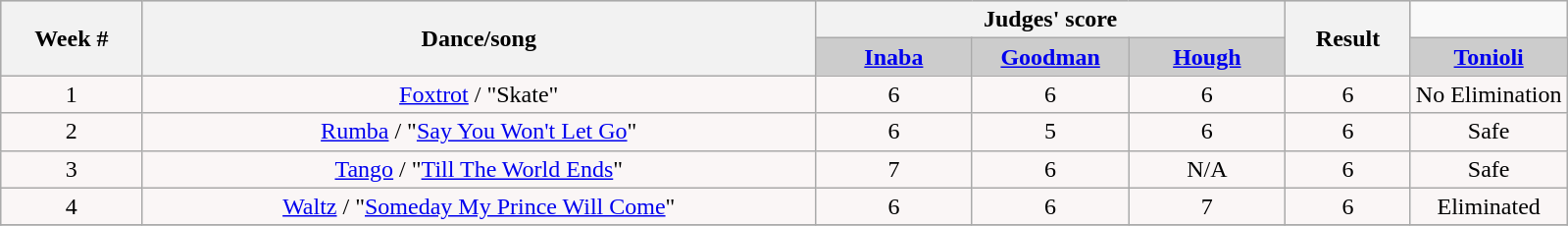<table class="wikitable collapsible collapsed">
<tr style="text-align: center; background:#ccc;">
<th rowspan="2">Week #</th>
<th rowspan="2">Dance/song</th>
<th colspan="3">Judges' score</th>
<th rowspan="2">Result</th>
</tr>
<tr style="text-align: center; background:#ccc;">
<td style="width:10%; "><strong><a href='#'>Inaba</a></strong></td>
<td style="width:10%; "><strong><a href='#'>Goodman</a></strong></td>
<td style="width:10%; "><strong><a href='#'>Hough</a></strong></td>
<td style="width:10%; "><strong><a href='#'>Tonioli</a></strong></td>
</tr>
<tr>
<td align="center" bgcolor="FAF6F6">1</td>
<td align="center" bgcolor="FAF6F6"><a href='#'>Foxtrot</a> / "Skate"</td>
<td align="center" bgcolor="FAF6F6">6</td>
<td align="center" bgcolor="FAF6F6">6</td>
<td align="center" bgcolor="FAF6F6">6</td>
<td align="center" bgcolor="FAF6F6">6</td>
<td align="center" bgcolor="FAF6F6">No Elimination</td>
</tr>
<tr>
<td align="center" bgcolor="FAF6F6">2</td>
<td align="center" bgcolor="FAF6F6"><a href='#'>Rumba</a> / "<a href='#'>Say You Won't Let Go</a>"</td>
<td align="center" bgcolor="FAF6F6">6</td>
<td align="center" bgcolor="FAF6F6">5</td>
<td align="center" bgcolor="FAF6F6">6</td>
<td align="center" bgcolor="FAF6F6">6</td>
<td align="center" bgcolor="FAF6F6">Safe</td>
</tr>
<tr>
<td align="center" bgcolor="FAF6F6">3</td>
<td align="center" bgcolor="FAF6F6"><a href='#'>Tango</a> / "<a href='#'>Till The World Ends</a>"</td>
<td align="center" bgcolor="FAF6F6">7</td>
<td align="center" bgcolor="FAF6F6">6</td>
<td align="center" bgcolor="FAF6F6">N/A</td>
<td align="center" bgcolor="FAF6F6">6</td>
<td align="center" bgcolor="FAF6F6">Safe</td>
</tr>
<tr>
<td align="center" bgcolor="FAF6F6">4</td>
<td align="center" bgcolor="FAF6F6"><a href='#'>Waltz</a> / "<a href='#'>Someday My Prince Will Come</a>"</td>
<td align="center" bgcolor="FAF6F6">6</td>
<td align="center" bgcolor="FAF6F6">6</td>
<td align="center" bgcolor="FAF6F6">7</td>
<td align="center" bgcolor="FAF6F6">6</td>
<td align="center" bgcolor="FAF6F6">Eliminated</td>
</tr>
<tr>
</tr>
</table>
